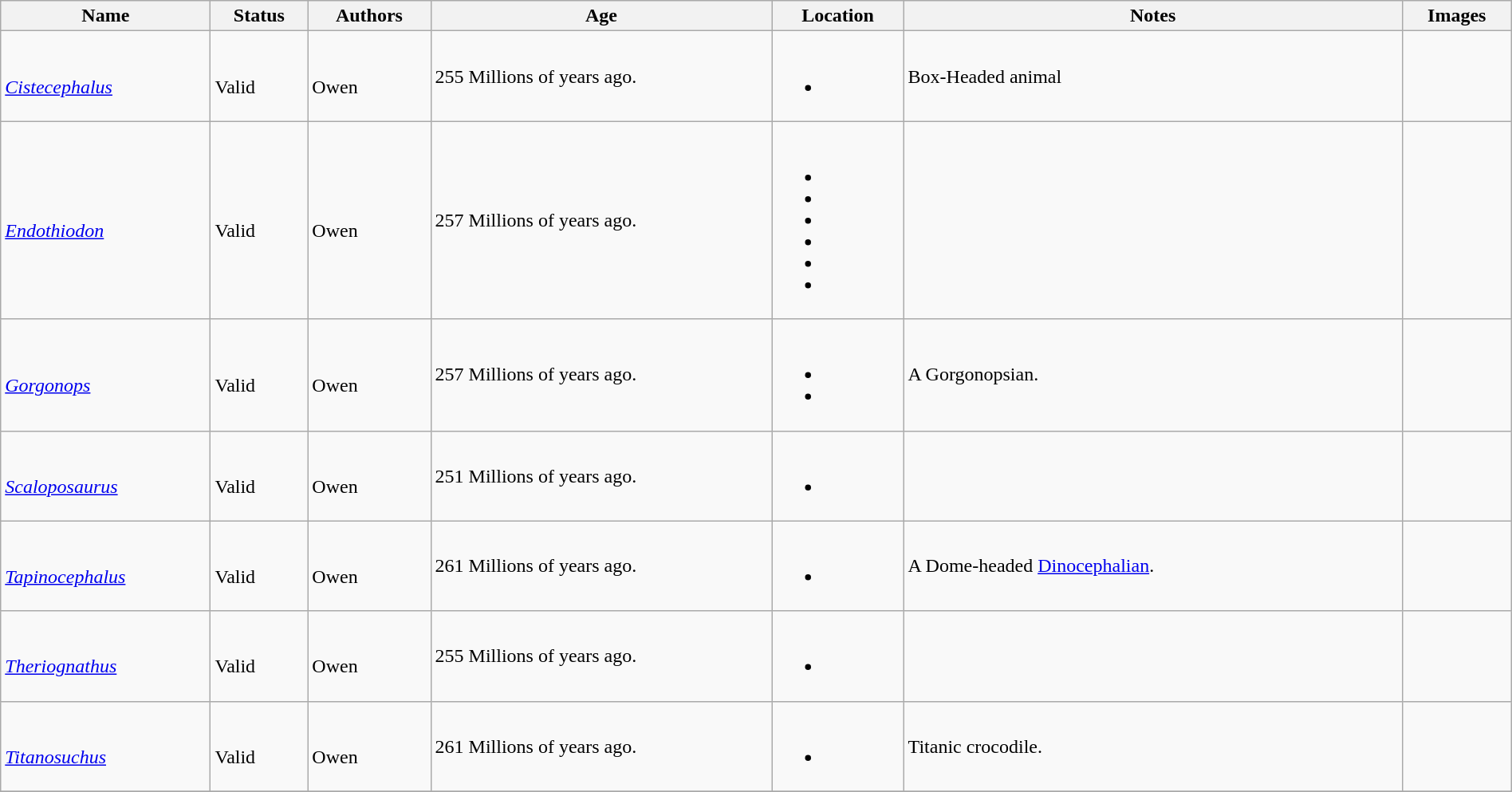<table class="wikitable sortable" align="center" width="100%">
<tr>
<th>Name</th>
<th>Status</th>
<th>Authors</th>
<th>Age</th>
<th>Location</th>
<th width="33%" class="unsortable">Notes</th>
<th>Images</th>
</tr>
<tr>
<td><br><em><a href='#'>Cistecephalus</a></em></td>
<td><br>Valid</td>
<td><br>Owen</td>
<td>255 Millions of years ago.</td>
<td><br><ul><li></li></ul></td>
<td>Box-Headed animal</td>
<td></td>
</tr>
<tr>
<td><br><em><a href='#'>Endothiodon</a></em></td>
<td><br>Valid</td>
<td><br>Owen</td>
<td>257 Millions of years ago.</td>
<td><br><ul><li></li><li></li><li></li><li></li><li></li><li></li></ul></td>
<td></td>
<td></td>
</tr>
<tr>
<td><br><em><a href='#'>Gorgonops</a></em></td>
<td><br>Valid</td>
<td><br>Owen</td>
<td>257 Millions of years ago.</td>
<td><br><ul><li></li><li></li></ul></td>
<td>A Gorgonopsian.</td>
<td></td>
</tr>
<tr>
<td><br><em><a href='#'>Scaloposaurus</a></em></td>
<td><br>Valid</td>
<td><br>Owen</td>
<td>251 Millions of years ago.</td>
<td><br><ul><li></li></ul></td>
<td></td>
<td></td>
</tr>
<tr>
<td><br><em><a href='#'>Tapinocephalus</a></em></td>
<td><br>Valid</td>
<td><br>Owen</td>
<td>261 Millions of years ago.</td>
<td><br><ul><li></li></ul></td>
<td>A Dome-headed <a href='#'>Dinocephalian</a>.</td>
<td></td>
</tr>
<tr>
<td><br><em><a href='#'>Theriognathus</a></em></td>
<td><br>Valid</td>
<td><br>Owen</td>
<td>255 Millions of years ago.</td>
<td><br><ul><li></li></ul></td>
<td></td>
<td></td>
</tr>
<tr>
<td><br><em><a href='#'>Titanosuchus</a></em></td>
<td><br>Valid</td>
<td><br>Owen</td>
<td>261 Millions of years ago.</td>
<td><br><ul><li></li></ul></td>
<td>Titanic crocodile.</td>
<td></td>
</tr>
<tr>
</tr>
</table>
